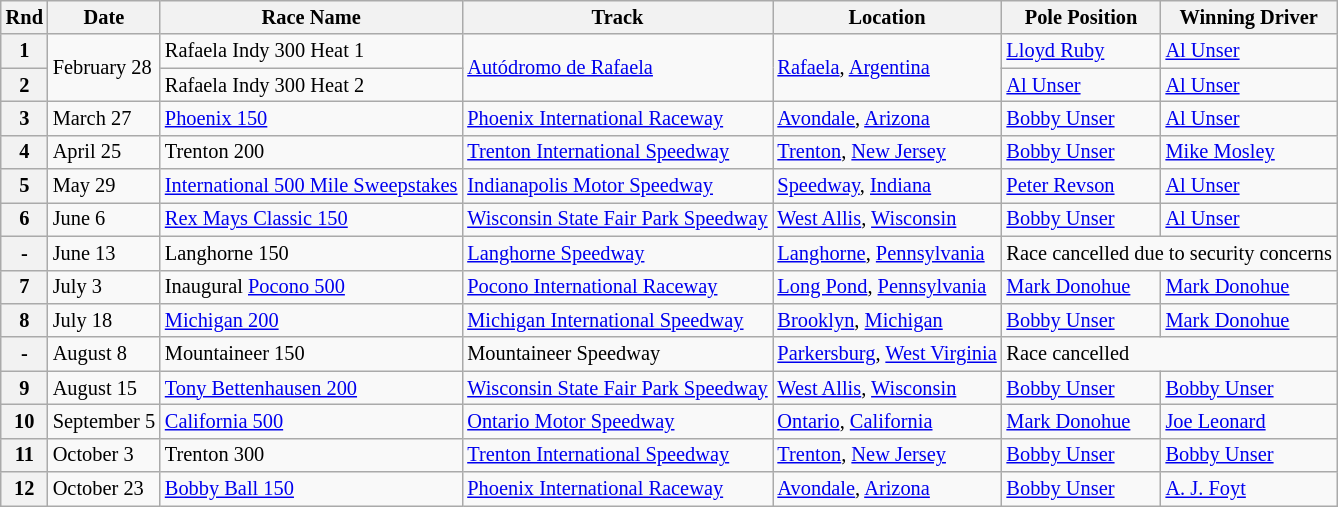<table class="wikitable" style="font-size:85%">
<tr>
<th>Rnd</th>
<th>Date</th>
<th>Race Name</th>
<th>Track</th>
<th>Location</th>
<th>Pole Position</th>
<th>Winning Driver</th>
</tr>
<tr>
<th>1</th>
<td rowspan=2>February 28</td>
<td> Rafaela Indy 300 Heat 1</td>
<td rowspan=2><a href='#'>Autódromo de Rafaela</a></td>
<td rowspan=2><a href='#'>Rafaela</a>, <a href='#'>Argentina</a></td>
<td> <a href='#'>Lloyd Ruby</a></td>
<td> <a href='#'>Al Unser</a></td>
</tr>
<tr>
<th>2</th>
<td> Rafaela Indy 300 Heat 2</td>
<td> <a href='#'>Al Unser</a></td>
<td> <a href='#'>Al Unser</a></td>
</tr>
<tr>
<th>3</th>
<td>March 27</td>
<td> <a href='#'>Phoenix 150</a></td>
<td><a href='#'>Phoenix International Raceway</a></td>
<td><a href='#'>Avondale</a>, <a href='#'>Arizona</a></td>
<td> <a href='#'>Bobby Unser</a></td>
<td> <a href='#'>Al Unser</a></td>
</tr>
<tr>
<th>4</th>
<td>April 25</td>
<td> Trenton 200</td>
<td><a href='#'>Trenton International Speedway</a></td>
<td><a href='#'>Trenton</a>, <a href='#'>New Jersey</a></td>
<td> <a href='#'>Bobby Unser</a></td>
<td> <a href='#'>Mike Mosley</a></td>
</tr>
<tr>
<th>5</th>
<td>May 29</td>
<td> <a href='#'>International 500 Mile Sweepstakes</a></td>
<td><a href='#'>Indianapolis Motor Speedway</a></td>
<td><a href='#'>Speedway</a>, <a href='#'>Indiana</a></td>
<td> <a href='#'>Peter Revson</a></td>
<td> <a href='#'>Al Unser</a></td>
</tr>
<tr>
<th>6</th>
<td>June 6</td>
<td> <a href='#'>Rex Mays Classic 150</a></td>
<td><a href='#'>Wisconsin State Fair Park Speedway</a></td>
<td><a href='#'>West Allis</a>, <a href='#'>Wisconsin</a></td>
<td> <a href='#'>Bobby Unser</a></td>
<td> <a href='#'>Al Unser</a></td>
</tr>
<tr>
<th>-</th>
<td>June 13</td>
<td> Langhorne 150</td>
<td><a href='#'>Langhorne Speedway</a></td>
<td><a href='#'>Langhorne</a>, <a href='#'>Pennsylvania</a></td>
<td colspan=2>Race cancelled due to security concerns</td>
</tr>
<tr>
<th>7</th>
<td>July 3</td>
<td> Inaugural <a href='#'>Pocono 500</a></td>
<td><a href='#'>Pocono International Raceway</a></td>
<td><a href='#'>Long Pond</a>, <a href='#'>Pennsylvania</a></td>
<td> <a href='#'>Mark Donohue</a></td>
<td> <a href='#'>Mark Donohue</a></td>
</tr>
<tr>
<th>8</th>
<td>July 18</td>
<td> <a href='#'>Michigan 200</a></td>
<td><a href='#'>Michigan International Speedway</a></td>
<td><a href='#'>Brooklyn</a>, <a href='#'>Michigan</a></td>
<td> <a href='#'>Bobby Unser</a></td>
<td> <a href='#'>Mark Donohue</a></td>
</tr>
<tr>
<th>-</th>
<td>August 8</td>
<td> Mountaineer 150</td>
<td>Mountaineer Speedway</td>
<td><a href='#'>Parkersburg</a>, <a href='#'>West Virginia</a></td>
<td colspan=2>Race cancelled</td>
</tr>
<tr>
<th>9</th>
<td>August 15</td>
<td> <a href='#'>Tony Bettenhausen 200</a></td>
<td><a href='#'>Wisconsin State Fair Park Speedway</a></td>
<td><a href='#'>West Allis</a>, <a href='#'>Wisconsin</a></td>
<td> <a href='#'>Bobby Unser</a></td>
<td> <a href='#'>Bobby Unser</a></td>
</tr>
<tr>
<th>10</th>
<td>September 5</td>
<td> <a href='#'>California 500</a></td>
<td><a href='#'>Ontario Motor Speedway</a></td>
<td><a href='#'>Ontario</a>, <a href='#'>California</a></td>
<td> <a href='#'>Mark Donohue</a></td>
<td> <a href='#'>Joe Leonard</a></td>
</tr>
<tr>
<th>11</th>
<td>October 3</td>
<td> Trenton 300</td>
<td><a href='#'>Trenton International Speedway</a></td>
<td><a href='#'>Trenton</a>, <a href='#'>New Jersey</a></td>
<td> <a href='#'>Bobby Unser</a></td>
<td> <a href='#'>Bobby Unser</a></td>
</tr>
<tr>
<th>12</th>
<td>October 23</td>
<td> <a href='#'>Bobby Ball 150</a></td>
<td><a href='#'>Phoenix International Raceway</a></td>
<td><a href='#'>Avondale</a>, <a href='#'>Arizona</a></td>
<td> <a href='#'>Bobby Unser</a></td>
<td> <a href='#'>A. J. Foyt</a></td>
</tr>
</table>
